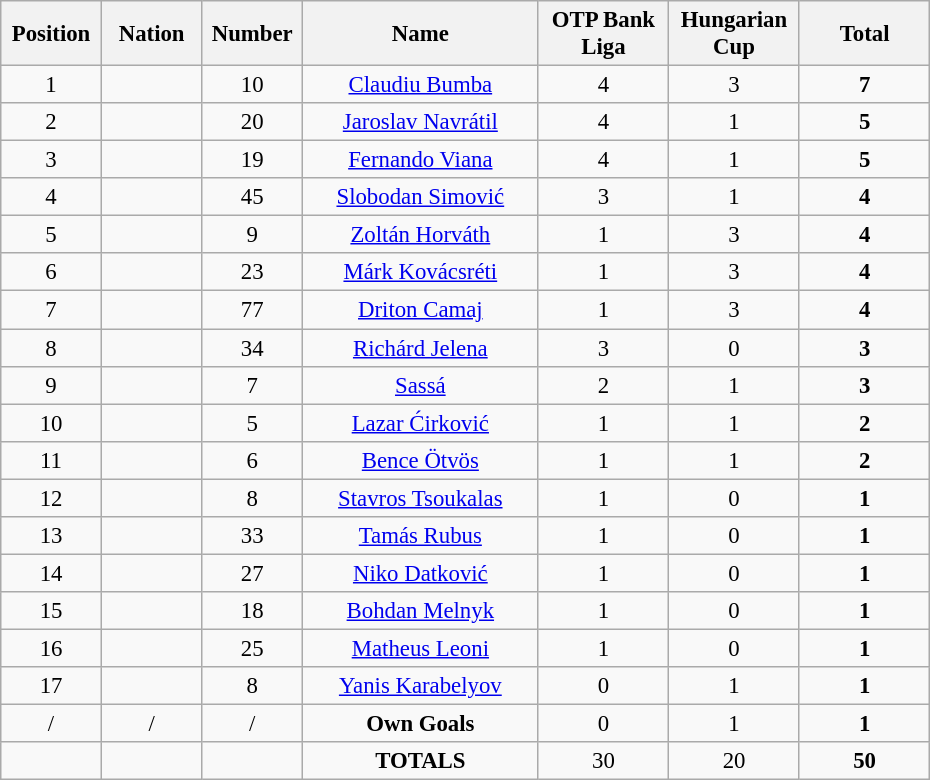<table class="wikitable" style="font-size: 95%; text-align: center;">
<tr>
<th width=60>Position</th>
<th width=60>Nation</th>
<th width=60>Number</th>
<th width=150>Name</th>
<th width=80>OTP Bank Liga</th>
<th width=80>Hungarian Cup</th>
<th width=80>Total</th>
</tr>
<tr>
<td>1</td>
<td></td>
<td>10</td>
<td><a href='#'>Claudiu Bumba</a></td>
<td>4</td>
<td>3</td>
<td><strong>7</strong></td>
</tr>
<tr>
<td>2</td>
<td></td>
<td>20</td>
<td><a href='#'>Jaroslav Navrátil</a></td>
<td>4</td>
<td>1</td>
<td><strong>5</strong></td>
</tr>
<tr>
<td>3</td>
<td></td>
<td>19</td>
<td><a href='#'>Fernando Viana</a></td>
<td>4</td>
<td>1</td>
<td><strong>5</strong></td>
</tr>
<tr>
<td>4</td>
<td></td>
<td>45</td>
<td><a href='#'>Slobodan Simović</a></td>
<td>3</td>
<td>1</td>
<td><strong>4</strong></td>
</tr>
<tr>
<td>5</td>
<td></td>
<td>9</td>
<td><a href='#'>Zoltán Horváth</a></td>
<td>1</td>
<td>3</td>
<td><strong>4</strong></td>
</tr>
<tr>
<td>6</td>
<td></td>
<td>23</td>
<td><a href='#'>Márk Kovácsréti</a></td>
<td>1</td>
<td>3</td>
<td><strong>4</strong></td>
</tr>
<tr>
<td>7</td>
<td></td>
<td>77</td>
<td><a href='#'>Driton Camaj</a></td>
<td>1</td>
<td>3</td>
<td><strong>4</strong></td>
</tr>
<tr>
<td>8</td>
<td></td>
<td>34</td>
<td><a href='#'>Richárd Jelena</a></td>
<td>3</td>
<td>0</td>
<td><strong>3</strong></td>
</tr>
<tr>
<td>9</td>
<td></td>
<td>7</td>
<td><a href='#'>Sassá</a></td>
<td>2</td>
<td>1</td>
<td><strong>3</strong></td>
</tr>
<tr>
<td>10</td>
<td></td>
<td>5</td>
<td><a href='#'>Lazar Ćirković</a></td>
<td>1</td>
<td>1</td>
<td><strong>2</strong></td>
</tr>
<tr>
<td>11</td>
<td></td>
<td>6</td>
<td><a href='#'>Bence Ötvös</a></td>
<td>1</td>
<td>1</td>
<td><strong>2</strong></td>
</tr>
<tr>
<td>12</td>
<td></td>
<td>8</td>
<td><a href='#'>Stavros Tsoukalas</a></td>
<td>1</td>
<td>0</td>
<td><strong>1</strong></td>
</tr>
<tr>
<td>13</td>
<td></td>
<td>33</td>
<td><a href='#'>Tamás Rubus</a></td>
<td>1</td>
<td>0</td>
<td><strong>1</strong></td>
</tr>
<tr>
<td>14</td>
<td></td>
<td>27</td>
<td><a href='#'>Niko Datković</a></td>
<td>1</td>
<td>0</td>
<td><strong>1</strong></td>
</tr>
<tr>
<td>15</td>
<td></td>
<td>18</td>
<td><a href='#'>Bohdan Melnyk</a></td>
<td>1</td>
<td>0</td>
<td><strong>1</strong></td>
</tr>
<tr>
<td>16</td>
<td></td>
<td>25</td>
<td><a href='#'>Matheus Leoni</a></td>
<td>1</td>
<td>0</td>
<td><strong>1</strong></td>
</tr>
<tr>
<td>17</td>
<td></td>
<td>8</td>
<td><a href='#'>Yanis Karabelyov</a></td>
<td>0</td>
<td>1</td>
<td><strong>1</strong></td>
</tr>
<tr>
<td>/</td>
<td>/</td>
<td>/</td>
<td><strong>Own Goals</strong></td>
<td>0</td>
<td>1</td>
<td><strong>1</strong></td>
</tr>
<tr>
<td></td>
<td></td>
<td></td>
<td><strong>TOTALS</strong></td>
<td>30</td>
<td>20</td>
<td><strong>50</strong></td>
</tr>
</table>
